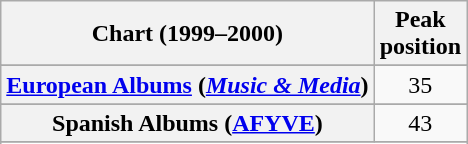<table class="wikitable sortable plainrowheaders" style="text-align:center">
<tr>
<th scope="col">Chart (1999–2000)</th>
<th scope="col">Peak<br>position</th>
</tr>
<tr>
</tr>
<tr>
</tr>
<tr>
<th scope="row"><a href='#'>European Albums</a> (<em><a href='#'>Music & Media</a></em>)</th>
<td>35</td>
</tr>
<tr>
</tr>
<tr>
</tr>
<tr>
</tr>
<tr>
</tr>
<tr>
</tr>
<tr>
</tr>
<tr>
</tr>
<tr>
<th scope="row">Spanish Albums (<a href='#'>AFYVE</a>)</th>
<td>43</td>
</tr>
<tr>
</tr>
<tr>
</tr>
<tr>
</tr>
</table>
